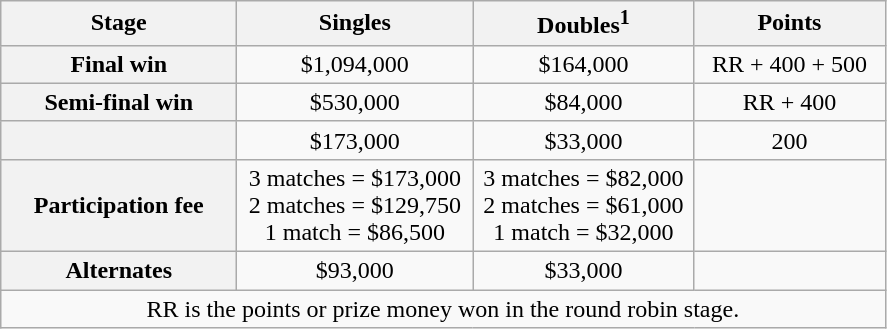<table class="wikitable" style="text-align:center">
<tr>
<th width=150>Stage</th>
<th width=150>Singles</th>
<th width=140>Doubles<sup>1</sup></th>
<th width=120>Points</th>
</tr>
<tr>
<th>Final win</th>
<td>$1,094,000</td>
<td>$164,000</td>
<td>RR + 400 + 500</td>
</tr>
<tr>
<th>Semi-final win</th>
<td>$530,000</td>
<td>$84,000</td>
<td>RR + 400</td>
</tr>
<tr>
<th></th>
<td>$173,000</td>
<td>$33,000</td>
<td>200</td>
</tr>
<tr>
<th>Participation fee</th>
<td>3 matches = $173,000 <br> 2 matches = $129,750 <br> 1 match = $86,500</td>
<td>3 matches = $82,000 <br> 2 matches = $61,000 <br> 1 match = $32,000</td>
<td></td>
</tr>
<tr>
<th>Alternates</th>
<td>$93,000</td>
<td>$33,000</td>
<td></td>
</tr>
<tr>
<td colspan="4">RR is the points or prize money won in the round robin stage.</td>
</tr>
</table>
